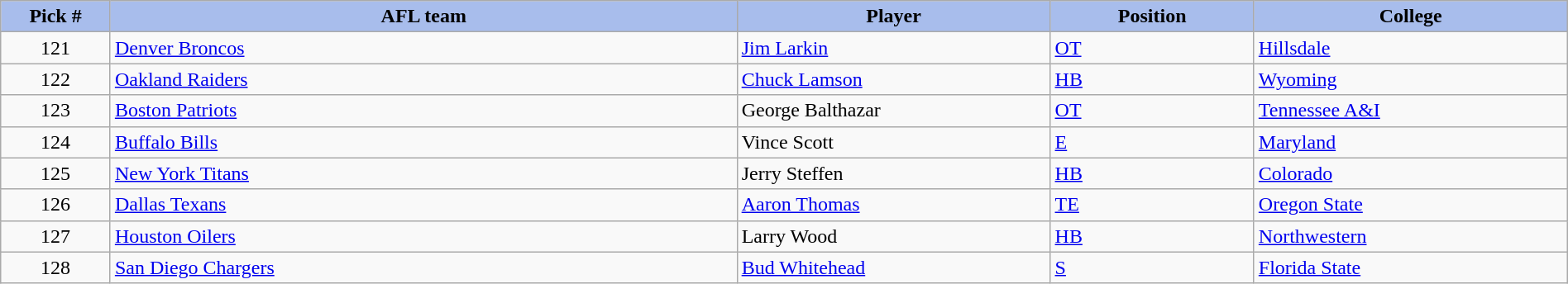<table class="wikitable sortable sortable" style="width: 100%">
<tr>
<th style="background:#A8BDEC;" width=7%>Pick #</th>
<th width=40% style="background:#A8BDEC;">AFL team</th>
<th width=20% style="background:#A8BDEC;">Player</th>
<th width=13% style="background:#A8BDEC;">Position</th>
<th style="background:#A8BDEC;">College</th>
</tr>
<tr>
<td align="center">121</td>
<td><a href='#'>Denver Broncos</a></td>
<td><a href='#'>Jim Larkin</a></td>
<td><a href='#'>OT</a></td>
<td><a href='#'>Hillsdale</a></td>
</tr>
<tr>
<td align="center">122</td>
<td><a href='#'>Oakland Raiders</a></td>
<td><a href='#'>Chuck Lamson</a></td>
<td><a href='#'>HB</a></td>
<td><a href='#'>Wyoming</a></td>
</tr>
<tr>
<td align="center">123</td>
<td><a href='#'>Boston Patriots</a></td>
<td>George Balthazar</td>
<td><a href='#'>OT</a></td>
<td><a href='#'>Tennessee A&I</a></td>
</tr>
<tr>
<td align="center">124</td>
<td><a href='#'>Buffalo Bills</a></td>
<td>Vince Scott</td>
<td><a href='#'>E</a></td>
<td><a href='#'>Maryland</a></td>
</tr>
<tr>
<td align="center">125</td>
<td><a href='#'>New York Titans</a></td>
<td>Jerry Steffen</td>
<td><a href='#'>HB</a></td>
<td><a href='#'>Colorado</a></td>
</tr>
<tr>
<td align="center">126</td>
<td><a href='#'>Dallas Texans</a></td>
<td><a href='#'>Aaron Thomas</a></td>
<td><a href='#'>TE</a></td>
<td><a href='#'>Oregon State</a></td>
</tr>
<tr>
<td align="center">127</td>
<td><a href='#'>Houston Oilers</a></td>
<td>Larry Wood</td>
<td><a href='#'>HB</a></td>
<td><a href='#'>Northwestern</a></td>
</tr>
<tr>
<td align="center">128</td>
<td><a href='#'>San Diego Chargers</a></td>
<td><a href='#'>Bud Whitehead</a></td>
<td><a href='#'>S</a></td>
<td><a href='#'>Florida State</a></td>
</tr>
</table>
